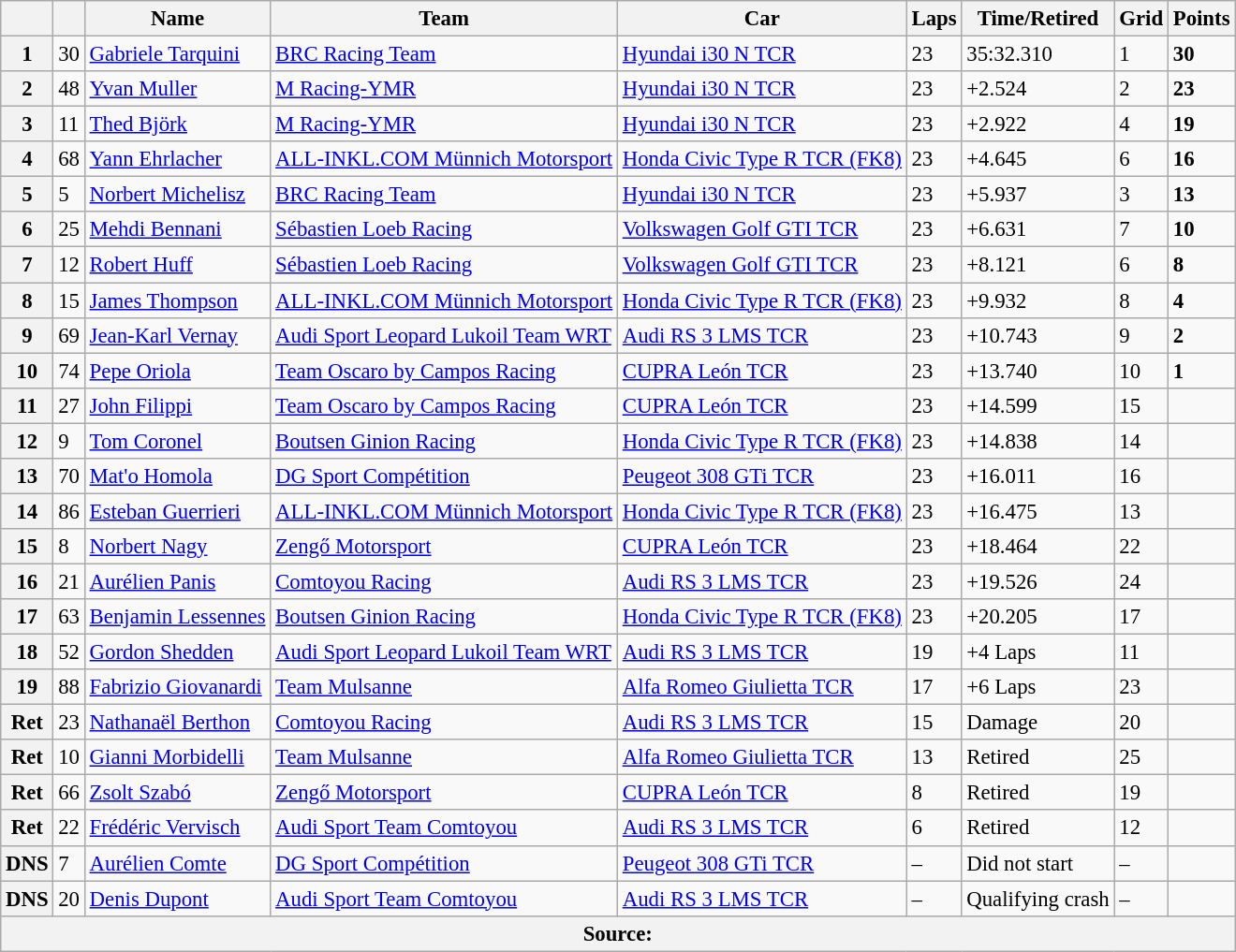<table class="wikitable sortable" style="font-size: 95%;">
<tr>
<th></th>
<th></th>
<th>Name</th>
<th>Team</th>
<th>Car</th>
<th>Laps</th>
<th>Time/Retired</th>
<th>Grid</th>
<th>Points</th>
</tr>
<tr>
<th>1</th>
<td>30</td>
<td> <a href='#'>Gabriele Tarquini</a></td>
<td><a href='#'>BRC Racing Team</a></td>
<td><a href='#'>Hyundai i30 N TCR</a></td>
<td>23</td>
<td>35:32.310</td>
<td>1</td>
<td><strong>30</strong></td>
</tr>
<tr>
<th>2</th>
<td>48</td>
<td> <a href='#'>Yvan Muller</a></td>
<td><a href='#'>M Racing-YMR</a></td>
<td><a href='#'>Hyundai i30 N TCR</a></td>
<td>23</td>
<td>+2.524</td>
<td>2</td>
<td><strong>23</strong></td>
</tr>
<tr>
<th>3</th>
<td>11</td>
<td> <a href='#'>Thed Björk</a></td>
<td><a href='#'>M Racing-YMR</a></td>
<td><a href='#'>Hyundai i30 N TCR</a></td>
<td>23</td>
<td>+2.922</td>
<td>4</td>
<td><strong>19</strong></td>
</tr>
<tr>
<th>4</th>
<td>68</td>
<td> <a href='#'>Yann Ehrlacher</a></td>
<td><a href='#'>ALL-INKL.COM Münnich Motorsport</a></td>
<td><a href='#'>Honda Civic Type R TCR (FK8)</a></td>
<td>23</td>
<td>+4.645</td>
<td>6</td>
<td><strong>16</strong></td>
</tr>
<tr>
<th>5</th>
<td>5</td>
<td> <a href='#'>Norbert Michelisz</a></td>
<td><a href='#'>BRC Racing Team</a></td>
<td><a href='#'>Hyundai i30 N TCR</a></td>
<td>23</td>
<td>+5.937</td>
<td>3</td>
<td><strong>13</strong></td>
</tr>
<tr>
<th>6</th>
<td>25</td>
<td> <a href='#'>Mehdi Bennani</a></td>
<td><a href='#'>Sébastien Loeb Racing</a></td>
<td><a href='#'>Volkswagen Golf GTI TCR</a></td>
<td>23</td>
<td>+6.631</td>
<td>7</td>
<td><strong>10</strong></td>
</tr>
<tr>
<th>7</th>
<td>12</td>
<td> <a href='#'>Robert Huff</a></td>
<td><a href='#'>Sébastien Loeb Racing</a></td>
<td><a href='#'>Volkswagen Golf GTI TCR</a></td>
<td>23</td>
<td>+8.121</td>
<td>6</td>
<td><strong>8</strong></td>
</tr>
<tr>
<th>8</th>
<td>15</td>
<td> <a href='#'>James Thompson</a></td>
<td><a href='#'>ALL-INKL.COM Münnich Motorsport</a></td>
<td><a href='#'>Honda Civic Type R TCR (FK8)</a></td>
<td>23</td>
<td>+9.932</td>
<td>8</td>
<td><strong>4</strong></td>
</tr>
<tr>
<th>9</th>
<td>69</td>
<td> <a href='#'>Jean-Karl Vernay</a></td>
<td><a href='#'>Audi Sport Leopard Lukoil Team WRT</a></td>
<td><a href='#'>Audi RS 3 LMS TCR</a></td>
<td>23</td>
<td>+10.743</td>
<td>9</td>
<td><strong>2</strong></td>
</tr>
<tr>
<th>10</th>
<td>74</td>
<td> <a href='#'>Pepe Oriola</a></td>
<td><a href='#'>Team Oscaro by Campos Racing</a></td>
<td><a href='#'>CUPRA León TCR</a></td>
<td>23</td>
<td>+13.740</td>
<td>10</td>
<td><strong>1</strong></td>
</tr>
<tr>
<th>11</th>
<td>27</td>
<td> <a href='#'>John Filippi</a></td>
<td><a href='#'>Team Oscaro by Campos Racing</a></td>
<td><a href='#'>CUPRA León TCR</a></td>
<td>23</td>
<td>+14.599</td>
<td>15</td>
<td></td>
</tr>
<tr>
<th>12</th>
<td>9</td>
<td> <a href='#'>Tom Coronel</a></td>
<td><a href='#'>Boutsen Ginion Racing</a></td>
<td><a href='#'>Honda Civic Type R TCR (FK8)</a></td>
<td>23</td>
<td>+14.838</td>
<td>14</td>
<td></td>
</tr>
<tr>
<th>13</th>
<td>70</td>
<td> <a href='#'>Mat'o Homola</a></td>
<td><a href='#'>DG Sport Compétition</a></td>
<td><a href='#'>Peugeot 308 GTi TCR</a></td>
<td>23</td>
<td>+16.011</td>
<td>16</td>
<td></td>
</tr>
<tr>
<th>14</th>
<td>86</td>
<td> <a href='#'>Esteban Guerrieri</a></td>
<td><a href='#'>ALL-INKL.COM Münnich Motorsport</a></td>
<td><a href='#'>Honda Civic Type R TCR (FK8)</a></td>
<td>23</td>
<td>+16.475</td>
<td>13</td>
<td></td>
</tr>
<tr>
<th>15</th>
<td>8</td>
<td> <a href='#'>Norbert Nagy</a></td>
<td><a href='#'>Zengő Motorsport</a></td>
<td><a href='#'>CUPRA León TCR</a></td>
<td>23</td>
<td>+18.464</td>
<td>22</td>
<td></td>
</tr>
<tr>
<th>16</th>
<td>21</td>
<td> <a href='#'>Aurélien Panis</a></td>
<td><a href='#'>Comtoyou Racing</a></td>
<td><a href='#'>Audi RS 3 LMS TCR</a></td>
<td>23</td>
<td>+19.526</td>
<td>24</td>
<td></td>
</tr>
<tr>
<th>17</th>
<td>63</td>
<td> <a href='#'>Benjamin Lessennes</a></td>
<td><a href='#'>Boutsen Ginion Racing</a></td>
<td><a href='#'>Honda Civic Type R TCR (FK8)</a></td>
<td>23</td>
<td>+20.205</td>
<td>17</td>
<td></td>
</tr>
<tr>
<th>18</th>
<td>52</td>
<td> <a href='#'>Gordon Shedden</a></td>
<td><a href='#'>Audi Sport Leopard Lukoil Team WRT</a></td>
<td><a href='#'>Audi RS 3 LMS TCR</a></td>
<td>19</td>
<td>+4 Laps</td>
<td>11</td>
<td></td>
</tr>
<tr>
<th>19</th>
<td>88</td>
<td> <a href='#'>Fabrizio Giovanardi</a></td>
<td><a href='#'>Team Mulsanne</a></td>
<td><a href='#'>Alfa Romeo Giulietta TCR</a></td>
<td>17</td>
<td>+6 Laps</td>
<td>23</td>
<td></td>
</tr>
<tr>
<th>Ret</th>
<td>23</td>
<td> <a href='#'>Nathanaël Berthon</a></td>
<td><a href='#'>Comtoyou Racing</a></td>
<td><a href='#'>Audi RS 3 LMS TCR</a></td>
<td>15</td>
<td>Damage</td>
<td>20</td>
<td></td>
</tr>
<tr>
<th>Ret</th>
<td>10</td>
<td> <a href='#'>Gianni Morbidelli</a></td>
<td><a href='#'>Team Mulsanne</a></td>
<td><a href='#'>Alfa Romeo Giulietta TCR</a></td>
<td>13</td>
<td>Retired</td>
<td>25</td>
<td></td>
</tr>
<tr>
<th>Ret</th>
<td>66</td>
<td> <a href='#'>Zsolt Szabó</a></td>
<td><a href='#'>Zengő Motorsport</a></td>
<td><a href='#'>CUPRA León TCR</a></td>
<td>8</td>
<td>Retired</td>
<td>19</td>
<td></td>
</tr>
<tr>
<th>Ret</th>
<td>22</td>
<td> <a href='#'>Frédéric Vervisch</a></td>
<td><a href='#'>Audi Sport Team Comtoyou</a></td>
<td><a href='#'>Audi RS 3 LMS TCR</a></td>
<td>6</td>
<td>Retired</td>
<td>12</td>
<td></td>
</tr>
<tr>
<th>DNS</th>
<td>7</td>
<td> <a href='#'>Aurélien Comte</a></td>
<td><a href='#'>DG Sport Compétition</a></td>
<td><a href='#'>Peugeot 308 GTi TCR</a></td>
<td>–</td>
<td>Did not start</td>
<td>–</td>
<td></td>
</tr>
<tr>
<th>DNS</th>
<td>20</td>
<td> <a href='#'>Denis Dupont</a></td>
<td><a href='#'>Audi Sport Team Comtoyou</a></td>
<td><a href='#'>Audi RS 3 LMS TCR</a></td>
<td>–</td>
<td>Qualifying crash</td>
<td>–</td>
<td></td>
</tr>
<tr>
<th colspan=9>Source:</th>
</tr>
</table>
